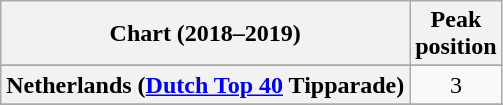<table class="wikitable sortable plainrowheaders" style="text-align:center">
<tr>
<th scope="col">Chart (2018–2019)</th>
<th scope="col">Peak<br> position</th>
</tr>
<tr>
</tr>
<tr>
</tr>
<tr>
</tr>
<tr>
</tr>
<tr>
<th scope="row">Netherlands (<a href='#'>Dutch Top 40</a> Tipparade)</th>
<td>3</td>
</tr>
<tr>
</tr>
<tr>
</tr>
</table>
